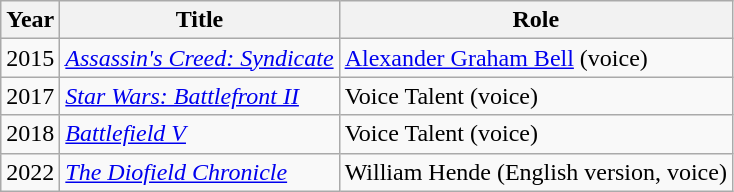<table class="wikitable">
<tr>
<th>Year</th>
<th>Title</th>
<th>Role</th>
</tr>
<tr>
<td>2015</td>
<td><em><a href='#'>Assassin's Creed: Syndicate</a></em></td>
<td><a href='#'>Alexander Graham Bell</a> (voice)</td>
</tr>
<tr>
<td>2017</td>
<td><em><a href='#'>Star Wars: Battlefront II</a></em></td>
<td>Voice Talent (voice)</td>
</tr>
<tr>
<td>2018</td>
<td><em><a href='#'>Battlefield V</a></em></td>
<td>Voice Talent (voice)</td>
</tr>
<tr>
<td>2022</td>
<td><em><a href='#'>The Diofield Chronicle</a></em></td>
<td>William Hende (English version, voice)</td>
</tr>
</table>
